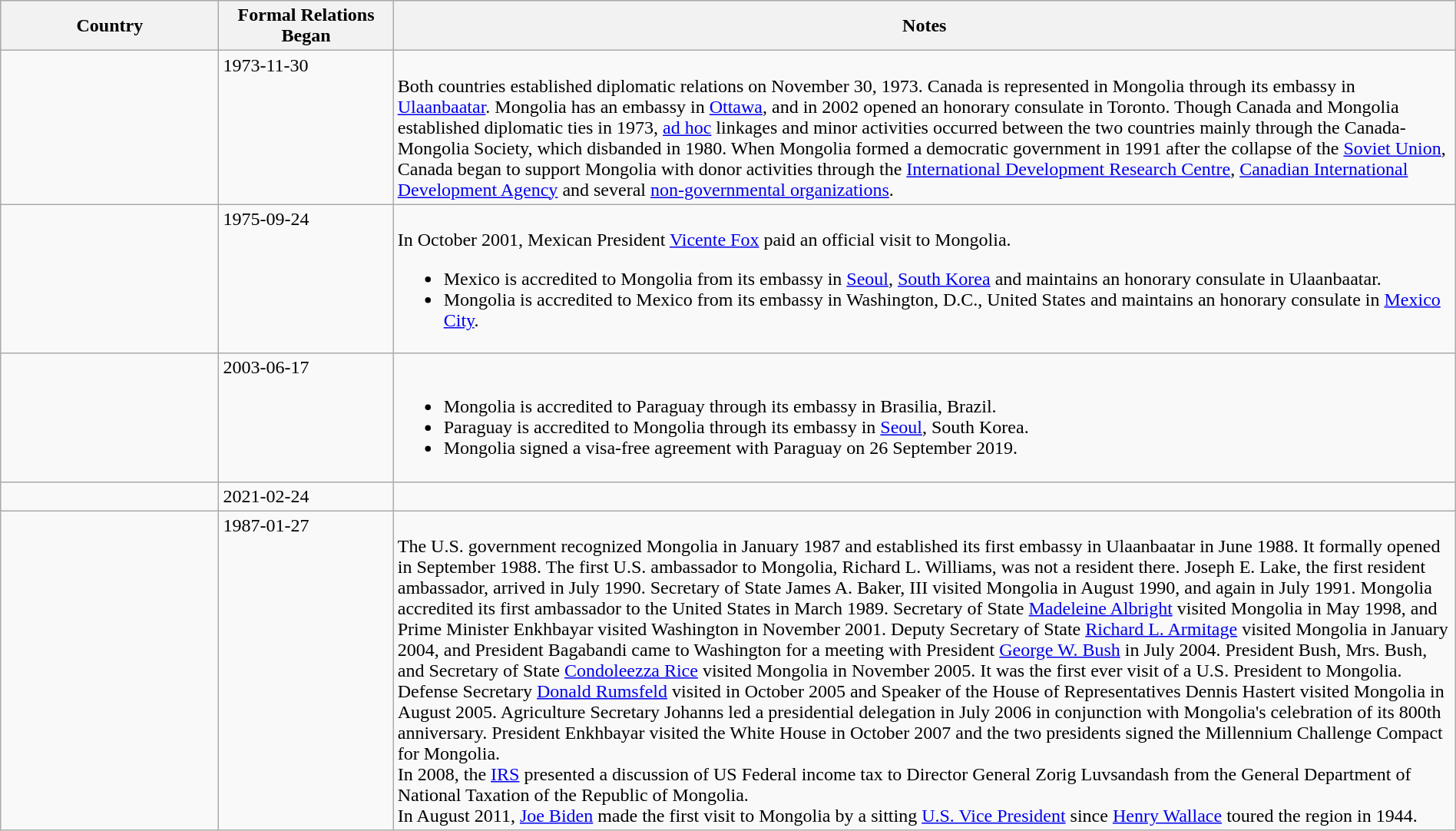<table class="wikitable sortable" style="width:100%; margin:auto;">
<tr>
<th style="width:15%;">Country</th>
<th style="width:12%;">Formal Relations Began</th>
<th>Notes</th>
</tr>
<tr valign="top">
<td></td>
<td>1973-11-30</td>
<td><br>Both countries established diplomatic relations on November 30, 1973. Canada is represented in Mongolia through its embassy in <a href='#'>Ulaanbaatar</a>. Mongolia has an embassy in <a href='#'>Ottawa</a>, and in 2002 opened an honorary consulate in Toronto. Though Canada and Mongolia established diplomatic ties in 1973, <a href='#'>ad hoc</a> linkages and minor activities occurred between the two countries mainly through the Canada-Mongolia Society, which disbanded in 1980.  When Mongolia formed a democratic government in 1991 after the collapse of the <a href='#'>Soviet Union</a>, Canada began to support Mongolia with donor activities through the <a href='#'>International Development Research Centre</a>, <a href='#'>Canadian International Development Agency</a> and several <a href='#'>non-governmental organizations</a>.</td>
</tr>
<tr valign="top">
<td></td>
<td>1975-09-24</td>
<td><br>In October 2001, Mexican President <a href='#'>Vicente Fox</a> paid an official visit to Mongolia.<ul><li>Mexico is accredited to Mongolia from its embassy in <a href='#'>Seoul</a>, <a href='#'>South Korea</a> and maintains an honorary consulate in Ulaanbaatar.</li><li>Mongolia is accredited to Mexico from its embassy in Washington, D.C., United States and maintains an honorary consulate in <a href='#'>Mexico City</a>.</li></ul></td>
</tr>
<tr valign="top">
<td></td>
<td>2003-06-17</td>
<td><br><ul><li>Mongolia is accredited to Paraguay through its embassy in Brasilia, Brazil.</li><li>Paraguay is accredited to Mongolia through its embassy in <a href='#'>Seoul</a>, South Korea.</li><li>Mongolia signed a visa-free agreement with Paraguay on 26 September 2019.</li></ul></td>
</tr>
<tr valign="top">
<td></td>
<td>2021-02-24</td>
<td></td>
</tr>
<tr valign="top">
<td></td>
<td>1987-01-27</td>
<td><br>The U.S. government recognized Mongolia in January 1987 and established its first embassy in Ulaanbaatar in June 1988. It formally opened in September 1988. The first U.S. ambassador to Mongolia, Richard L. Williams, was not a resident there. Joseph E. Lake, the first resident ambassador, arrived in July 1990. Secretary of State James A. Baker, III visited Mongolia in August 1990, and again in July 1991. Mongolia accredited its first ambassador to the United States in March 1989. Secretary of State <a href='#'>Madeleine Albright</a> visited Mongolia in May 1998, and Prime Minister Enkhbayar visited Washington in November 2001. Deputy Secretary of State <a href='#'>Richard L. Armitage</a> visited Mongolia in January 2004, and President Bagabandi came to Washington for a meeting with President <a href='#'>George W. Bush</a> in July 2004. President Bush, Mrs. Bush, and Secretary of State <a href='#'>Condoleezza Rice</a> visited Mongolia in November 2005.  It was the first ever visit of a U.S. President to Mongolia. Defense Secretary <a href='#'>Donald Rumsfeld</a> visited in October 2005 and Speaker of the House of Representatives Dennis Hastert visited Mongolia in August 2005. Agriculture Secretary Johanns led a presidential delegation in July 2006 in conjunction with Mongolia's celebration of its 800th anniversary. President Enkhbayar visited the White House in October 2007 and the two presidents signed the Millennium Challenge Compact for Mongolia.<br>In 2008, the <a href='#'>IRS</a> presented a discussion of US Federal income tax to Director General Zorig Luvsandash from the General Department of National Taxation of the Republic of Mongolia.<br>In August 2011, <a href='#'>Joe Biden</a> made the first visit to Mongolia by a sitting <a href='#'>U.S. Vice President</a> since <a href='#'>Henry Wallace</a> toured the region in 1944.</td>
</tr>
</table>
